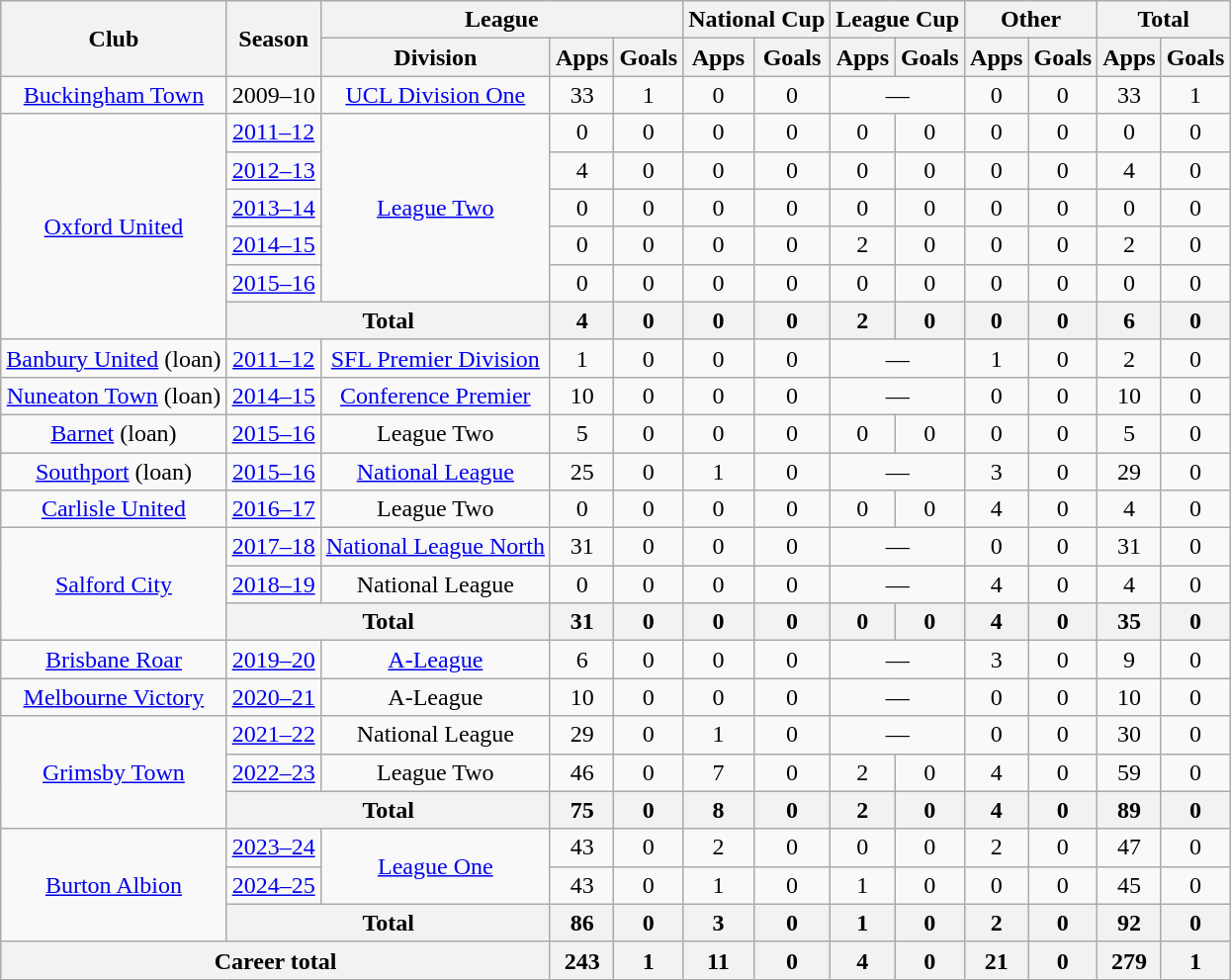<table class="wikitable" style="text-align: center">
<tr>
<th rowspan="2">Club</th>
<th rowspan="2">Season</th>
<th colspan="3">League</th>
<th colspan="2">National Cup</th>
<th colspan="2">League Cup</th>
<th colspan="2">Other</th>
<th colspan="2">Total</th>
</tr>
<tr>
<th>Division</th>
<th>Apps</th>
<th>Goals</th>
<th>Apps</th>
<th>Goals</th>
<th>Apps</th>
<th>Goals</th>
<th>Apps</th>
<th>Goals</th>
<th>Apps</th>
<th>Goals</th>
</tr>
<tr>
<td><a href='#'>Buckingham Town</a></td>
<td>2009–10</td>
<td><a href='#'>UCL Division One</a></td>
<td>33</td>
<td>1</td>
<td>0</td>
<td>0</td>
<td colspan="2">—</td>
<td>0</td>
<td>0</td>
<td>33</td>
<td>1</td>
</tr>
<tr>
<td rowspan="6"><a href='#'>Oxford United</a></td>
<td><a href='#'>2011–12</a></td>
<td rowspan=5><a href='#'>League Two</a></td>
<td>0</td>
<td>0</td>
<td>0</td>
<td>0</td>
<td>0</td>
<td>0</td>
<td>0</td>
<td>0</td>
<td>0</td>
<td>0</td>
</tr>
<tr>
<td><a href='#'>2012–13</a></td>
<td>4</td>
<td>0</td>
<td>0</td>
<td>0</td>
<td>0</td>
<td>0</td>
<td>0</td>
<td>0</td>
<td>4</td>
<td>0</td>
</tr>
<tr>
<td><a href='#'>2013–14</a></td>
<td>0</td>
<td>0</td>
<td>0</td>
<td>0</td>
<td>0</td>
<td>0</td>
<td>0</td>
<td>0</td>
<td>0</td>
<td>0</td>
</tr>
<tr>
<td><a href='#'>2014–15</a></td>
<td>0</td>
<td>0</td>
<td>0</td>
<td>0</td>
<td>2</td>
<td>0</td>
<td>0</td>
<td>0</td>
<td>2</td>
<td>0</td>
</tr>
<tr>
<td><a href='#'>2015–16</a></td>
<td>0</td>
<td>0</td>
<td>0</td>
<td>0</td>
<td>0</td>
<td>0</td>
<td>0</td>
<td>0</td>
<td>0</td>
<td>0</td>
</tr>
<tr>
<th colspan="2">Total</th>
<th>4</th>
<th>0</th>
<th>0</th>
<th>0</th>
<th>2</th>
<th>0</th>
<th>0</th>
<th>0</th>
<th>6</th>
<th>0</th>
</tr>
<tr>
<td><a href='#'>Banbury United</a> (loan)</td>
<td><a href='#'>2011–12</a></td>
<td><a href='#'>SFL Premier Division</a></td>
<td>1</td>
<td>0</td>
<td>0</td>
<td>0</td>
<td colspan="2">—</td>
<td>1</td>
<td>0</td>
<td>2</td>
<td>0</td>
</tr>
<tr>
<td><a href='#'>Nuneaton Town</a> (loan)</td>
<td><a href='#'>2014–15</a></td>
<td><a href='#'>Conference Premier</a></td>
<td>10</td>
<td>0</td>
<td>0</td>
<td>0</td>
<td colspan="2">—</td>
<td>0</td>
<td>0</td>
<td>10</td>
<td>0</td>
</tr>
<tr>
<td><a href='#'>Barnet</a> (loan)</td>
<td><a href='#'>2015–16</a></td>
<td>League Two</td>
<td>5</td>
<td>0</td>
<td>0</td>
<td>0</td>
<td>0</td>
<td>0</td>
<td>0</td>
<td>0</td>
<td>5</td>
<td>0</td>
</tr>
<tr>
<td><a href='#'>Southport</a> (loan)</td>
<td><a href='#'>2015–16</a></td>
<td><a href='#'>National League</a></td>
<td>25</td>
<td>0</td>
<td>1</td>
<td>0</td>
<td colspan="2">—</td>
<td>3</td>
<td>0</td>
<td>29</td>
<td>0</td>
</tr>
<tr>
<td><a href='#'>Carlisle United</a></td>
<td><a href='#'>2016–17</a></td>
<td>League Two</td>
<td>0</td>
<td>0</td>
<td>0</td>
<td>0</td>
<td>0</td>
<td>0</td>
<td>4</td>
<td>0</td>
<td>4</td>
<td>0</td>
</tr>
<tr>
<td rowspan="3"><a href='#'>Salford City</a></td>
<td><a href='#'>2017–18</a></td>
<td><a href='#'>National League North</a></td>
<td>31</td>
<td>0</td>
<td>0</td>
<td>0</td>
<td colspan="2">—</td>
<td>0</td>
<td>0</td>
<td>31</td>
<td>0</td>
</tr>
<tr>
<td><a href='#'>2018–19</a></td>
<td>National League</td>
<td>0</td>
<td>0</td>
<td>0</td>
<td>0</td>
<td colspan="2">—</td>
<td>4</td>
<td>0</td>
<td>4</td>
<td>0</td>
</tr>
<tr>
<th colspan="2">Total</th>
<th>31</th>
<th>0</th>
<th>0</th>
<th>0</th>
<th>0</th>
<th>0</th>
<th>4</th>
<th>0</th>
<th>35</th>
<th>0</th>
</tr>
<tr>
<td><a href='#'>Brisbane Roar</a></td>
<td><a href='#'>2019–20</a></td>
<td><a href='#'>A-League</a></td>
<td>6</td>
<td>0</td>
<td>0</td>
<td>0</td>
<td colspan="2">—</td>
<td>3</td>
<td>0</td>
<td>9</td>
<td>0</td>
</tr>
<tr>
<td><a href='#'>Melbourne Victory</a></td>
<td><a href='#'>2020–21</a></td>
<td>A-League</td>
<td>10</td>
<td>0</td>
<td>0</td>
<td>0</td>
<td colspan="2">—</td>
<td>0</td>
<td>0</td>
<td>10</td>
<td>0</td>
</tr>
<tr>
<td rowspan="3"><a href='#'>Grimsby Town</a></td>
<td><a href='#'>2021–22</a></td>
<td>National League</td>
<td>29</td>
<td>0</td>
<td>1</td>
<td>0</td>
<td colspan="2">—</td>
<td>0</td>
<td>0</td>
<td>30</td>
<td>0</td>
</tr>
<tr>
<td><a href='#'>2022–23</a></td>
<td>League Two</td>
<td>46</td>
<td>0</td>
<td>7</td>
<td>0</td>
<td>2</td>
<td>0</td>
<td>4</td>
<td>0</td>
<td>59</td>
<td>0</td>
</tr>
<tr>
<th colspan="2">Total</th>
<th>75</th>
<th>0</th>
<th>8</th>
<th>0</th>
<th>2</th>
<th>0</th>
<th>4</th>
<th>0</th>
<th>89</th>
<th>0</th>
</tr>
<tr>
<td rowspan="3"><a href='#'>Burton Albion</a></td>
<td><a href='#'>2023–24</a></td>
<td rowspan=2><a href='#'>League One</a></td>
<td>43</td>
<td>0</td>
<td>2</td>
<td>0</td>
<td>0</td>
<td>0</td>
<td>2</td>
<td>0</td>
<td>47</td>
<td>0</td>
</tr>
<tr>
<td><a href='#'>2024–25</a></td>
<td>43</td>
<td>0</td>
<td>1</td>
<td>0</td>
<td>1</td>
<td>0</td>
<td>0</td>
<td>0</td>
<td>45</td>
<td>0</td>
</tr>
<tr>
<th colspan=2>Total</th>
<th>86</th>
<th>0</th>
<th>3</th>
<th>0</th>
<th>1</th>
<th>0</th>
<th>2</th>
<th>0</th>
<th>92</th>
<th>0</th>
</tr>
<tr>
<th colspan="3">Career total</th>
<th>243</th>
<th>1</th>
<th>11</th>
<th>0</th>
<th>4</th>
<th>0</th>
<th>21</th>
<th>0</th>
<th>279</th>
<th>1</th>
</tr>
</table>
